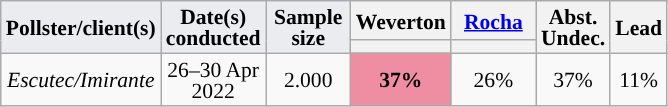<table class="wikitable sortable" style="text-align:center;font-size:90%;line-height:14px;">
<tr>
<td rowspan="2" class="unsortable" style="width:50px;background:#eaecf0;"><strong>Pollster/client(s)</strong></td>
<td rowspan="2" class="unsortable" style="width:50px;background:#eaecf0;"><strong>Date(s) <br>conducted</strong></td>
<td rowspan="2" class="unsortable" style="width:50px;background:#eaecf0;"><strong>Sample <br>size</strong></td>
<th class="unsortable" style="width:50px;">Weverton<br></th>
<th class="unsortable" style="width:50px;"><a href='#'>Rocha</a><br></th>
<th rowspan="2">Abst.<br>Undec.</th>
<th rowspan="2" class="unsortable">Lead</th>
</tr>
<tr>
<th style="background:"></th>
<th style="background:"></th>
</tr>
<tr>
<td><em>Escutec/Imirante</em></td>
<td>26–30 Apr 2022</td>
<td>2.000</td>
<td style="background:#ef8ea3;"><strong>37%</strong></td>
<td>26%</td>
<td>37%</td>
<td style="background:">11%</td>
</tr>
</table>
